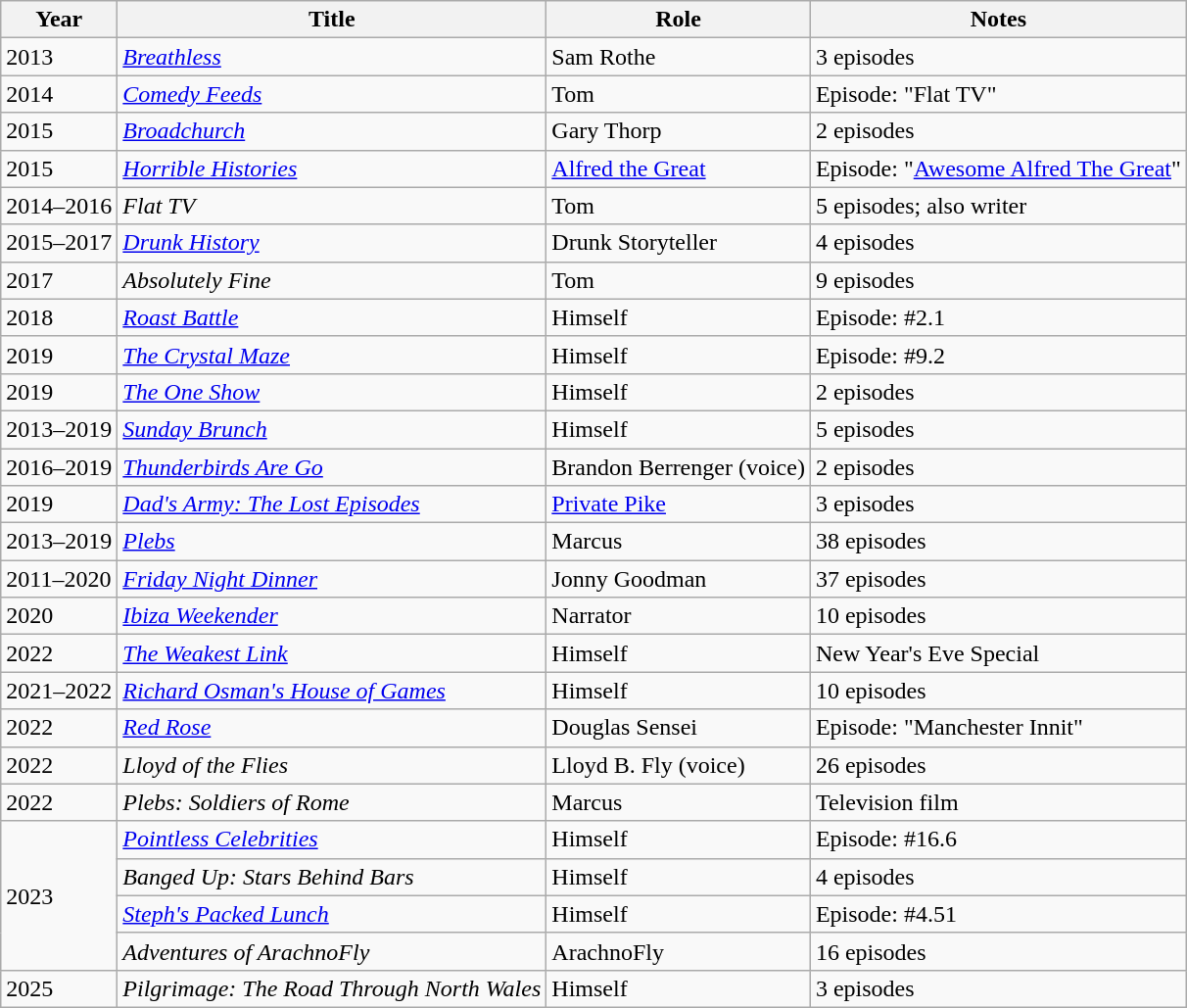<table class="wikitable sortable">
<tr>
<th>Year</th>
<th>Title</th>
<th>Role</th>
<th>Notes</th>
</tr>
<tr>
<td>2013</td>
<td><a href='#'><em>Breathless</em></a></td>
<td>Sam Rothe</td>
<td>3 episodes</td>
</tr>
<tr>
<td>2014</td>
<td><em><a href='#'>Comedy Feeds</a></em></td>
<td>Tom</td>
<td>Episode: "Flat TV"</td>
</tr>
<tr>
<td>2015</td>
<td><em><a href='#'>Broadchurch</a></em></td>
<td>Gary Thorp</td>
<td>2 episodes</td>
</tr>
<tr>
<td>2015</td>
<td><a href='#'><em>Horrible Histories</em></a></td>
<td><a href='#'>Alfred the Great</a></td>
<td>Episode: "<a href='#'>Awesome Alfred The Great</a>"</td>
</tr>
<tr>
<td>2014–2016</td>
<td><em>Flat TV</em></td>
<td>Tom</td>
<td>5 episodes; also writer</td>
</tr>
<tr>
<td>2015–2017</td>
<td><a href='#'><em>Drunk History</em></a></td>
<td>Drunk Storyteller</td>
<td>4 episodes</td>
</tr>
<tr>
<td>2017</td>
<td><em>Absolutely Fine</em></td>
<td>Tom</td>
<td>9 episodes</td>
</tr>
<tr>
<td>2018</td>
<td><em><a href='#'>Roast Battle</a></em></td>
<td>Himself</td>
<td>Episode: #2.1</td>
</tr>
<tr>
<td>2019</td>
<td><em><a href='#'>The Crystal Maze</a></em></td>
<td>Himself</td>
<td>Episode: #9.2</td>
</tr>
<tr>
<td>2019</td>
<td><em><a href='#'>The One Show</a></em></td>
<td>Himself</td>
<td>2 episodes</td>
</tr>
<tr>
<td>2013–2019</td>
<td><em><a href='#'>Sunday Brunch</a></em></td>
<td>Himself</td>
<td>5 episodes</td>
</tr>
<tr>
<td>2016–2019</td>
<td><a href='#'><em>Thunderbirds Are Go</em></a></td>
<td>Brandon Berrenger (voice)</td>
<td>2 episodes</td>
</tr>
<tr>
<td>2019</td>
<td><a href='#'><em>Dad's Army: The Lost Episodes</em></a></td>
<td><a href='#'>Private Pike</a></td>
<td>3 episodes</td>
</tr>
<tr>
<td>2013–2019</td>
<td><em><a href='#'>Plebs</a></em></td>
<td>Marcus</td>
<td>38 episodes</td>
</tr>
<tr>
<td>2011–2020</td>
<td><em><a href='#'>Friday Night Dinner</a></em></td>
<td>Jonny Goodman</td>
<td>37 episodes</td>
</tr>
<tr>
<td>2020</td>
<td><em><a href='#'>Ibiza Weekender</a></em></td>
<td>Narrator</td>
<td>10 episodes</td>
</tr>
<tr>
<td>2022</td>
<td><em><a href='#'>The Weakest Link</a></em></td>
<td>Himself</td>
<td>New Year's Eve Special</td>
</tr>
<tr>
<td>2021–2022</td>
<td><em><a href='#'>Richard Osman's House of Games</a></em></td>
<td>Himself</td>
<td>10 episodes</td>
</tr>
<tr>
<td>2022</td>
<td><a href='#'><em>Red Rose</em></a></td>
<td>Douglas Sensei</td>
<td>Episode: "Manchester Innit"</td>
</tr>
<tr>
<td>2022</td>
<td><em>Lloyd of the Flies</em></td>
<td>Lloyd B. Fly (voice)</td>
<td>26 episodes</td>
</tr>
<tr>
<td>2022</td>
<td><em>Plebs: Soldiers of Rome</em></td>
<td>Marcus</td>
<td>Television film</td>
</tr>
<tr>
<td rowspan="4">2023</td>
<td><a href='#'><em>Pointless Celebrities</em></a></td>
<td>Himself</td>
<td>Episode: #16.6</td>
</tr>
<tr>
<td><em>Banged Up: Stars Behind Bars</em></td>
<td>Himself</td>
<td>4 episodes</td>
</tr>
<tr>
<td><em><a href='#'>Steph's Packed Lunch</a></em></td>
<td>Himself</td>
<td>Episode: #4.51</td>
</tr>
<tr>
<td><em>Adventures of ArachnoFly</em></td>
<td>ArachnoFly</td>
<td>16 episodes</td>
</tr>
<tr>
<td>2025</td>
<td><em>Pilgrimage: The Road Through North Wales</em></td>
<td>Himself</td>
<td>3 episodes</td>
</tr>
</table>
